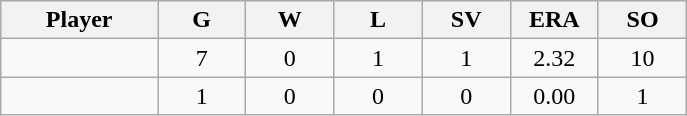<table class="wikitable sortable">
<tr>
<th bgcolor="#DDDDFF" width="16%">Player</th>
<th bgcolor="#DDDDFF" width="9%">G</th>
<th bgcolor="#DDDDFF" width="9%">W</th>
<th bgcolor="#DDDDFF" width="9%">L</th>
<th bgcolor="#DDDDFF" width="9%">SV</th>
<th bgcolor="#DDDDFF" width="9%">ERA</th>
<th bgcolor="#DDDDFF" width="9%">SO</th>
</tr>
<tr align="center">
<td></td>
<td>7</td>
<td>0</td>
<td>1</td>
<td>1</td>
<td>2.32</td>
<td>10</td>
</tr>
<tr align="center">
<td></td>
<td>1</td>
<td>0</td>
<td>0</td>
<td>0</td>
<td>0.00</td>
<td>1</td>
</tr>
</table>
